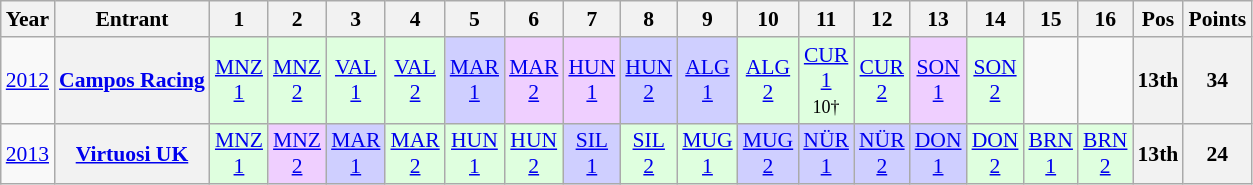<table class="wikitable" style="text-align:center; font-size:90%">
<tr>
<th>Year</th>
<th>Entrant</th>
<th>1</th>
<th>2</th>
<th>3</th>
<th>4</th>
<th>5</th>
<th>6</th>
<th>7</th>
<th>8</th>
<th>9</th>
<th>10</th>
<th>11</th>
<th>12</th>
<th>13</th>
<th>14</th>
<th>15</th>
<th>16</th>
<th>Pos</th>
<th>Points</th>
</tr>
<tr>
<td><a href='#'>2012</a></td>
<th><a href='#'>Campos Racing</a></th>
<td style="background:#DFFFDF;"><a href='#'>MNZ<br>1</a><br></td>
<td style="background:#DFFFDF;"><a href='#'>MNZ<br>2</a><br></td>
<td style="background:#DFFFDF;"><a href='#'>VAL<br>1</a><br></td>
<td style="background:#DFFFDF;"><a href='#'>VAL<br>2</a><br></td>
<td style="background:#CFCFFF;"><a href='#'>MAR<br>1</a><br></td>
<td style="background:#EFCFFF;"><a href='#'>MAR<br>2</a><br></td>
<td style="background:#EFCFFF;"><a href='#'>HUN<br>1</a><br></td>
<td style="background:#CFCFFF;"><a href='#'>HUN<br>2</a><br></td>
<td style="background:#CFCFFF;"><a href='#'>ALG<br>1</a><br></td>
<td style="background:#DFFFDF;"><a href='#'>ALG<br>2</a><br></td>
<td style="background:#DFFFDF;"><a href='#'>CUR<br>1</a><br><small>10†</small></td>
<td style="background:#DFFFDF;"><a href='#'>CUR<br>2</a><br></td>
<td style="background:#EFCFFF;"><a href='#'>SON<br>1</a><br></td>
<td style="background:#DFFFDF;"><a href='#'>SON<br>2</a><br></td>
<td></td>
<td></td>
<th>13th</th>
<th>34</th>
</tr>
<tr>
<td><a href='#'>2013</a></td>
<th><a href='#'>Virtuosi UK</a></th>
<td style="background:#DFFFDF;"><a href='#'>MNZ<br>1</a><br></td>
<td style="background:#EFCFFF;"><a href='#'>MNZ<br>2</a><br></td>
<td style="background:#CFCFFF;"><a href='#'>MAR<br>1</a><br></td>
<td style="background:#DFFFDF;"><a href='#'>MAR<br>2</a><br></td>
<td style="background:#DFFFDF;"><a href='#'>HUN<br>1</a><br></td>
<td style="background:#DFFFDF;"><a href='#'>HUN<br>2</a><br></td>
<td style="background:#CFCFFF;"><a href='#'>SIL<br>1</a><br></td>
<td style="background:#DFFFDF;"><a href='#'>SIL<br>2</a><br></td>
<td style="background:#DFFFDF;"><a href='#'>MUG<br>1</a><br></td>
<td style="background:#CFCFFF;"><a href='#'>MUG<br>2</a><br></td>
<td style="background:#CFCFFF;"><a href='#'>NÜR<br>1</a><br></td>
<td style="background:#CFCFFF;"><a href='#'>NÜR<br>2</a><br></td>
<td style="background:#CFCFFF;"><a href='#'>DON<br>1</a><br></td>
<td style="background:#DFFFDF;"><a href='#'>DON<br>2</a><br></td>
<td style="background:#DFFFDF;"><a href='#'>BRN<br>1</a><br></td>
<td style="background:#DFFFDF;"><a href='#'>BRN<br>2</a><br></td>
<th>13th</th>
<th>24</th>
</tr>
</table>
